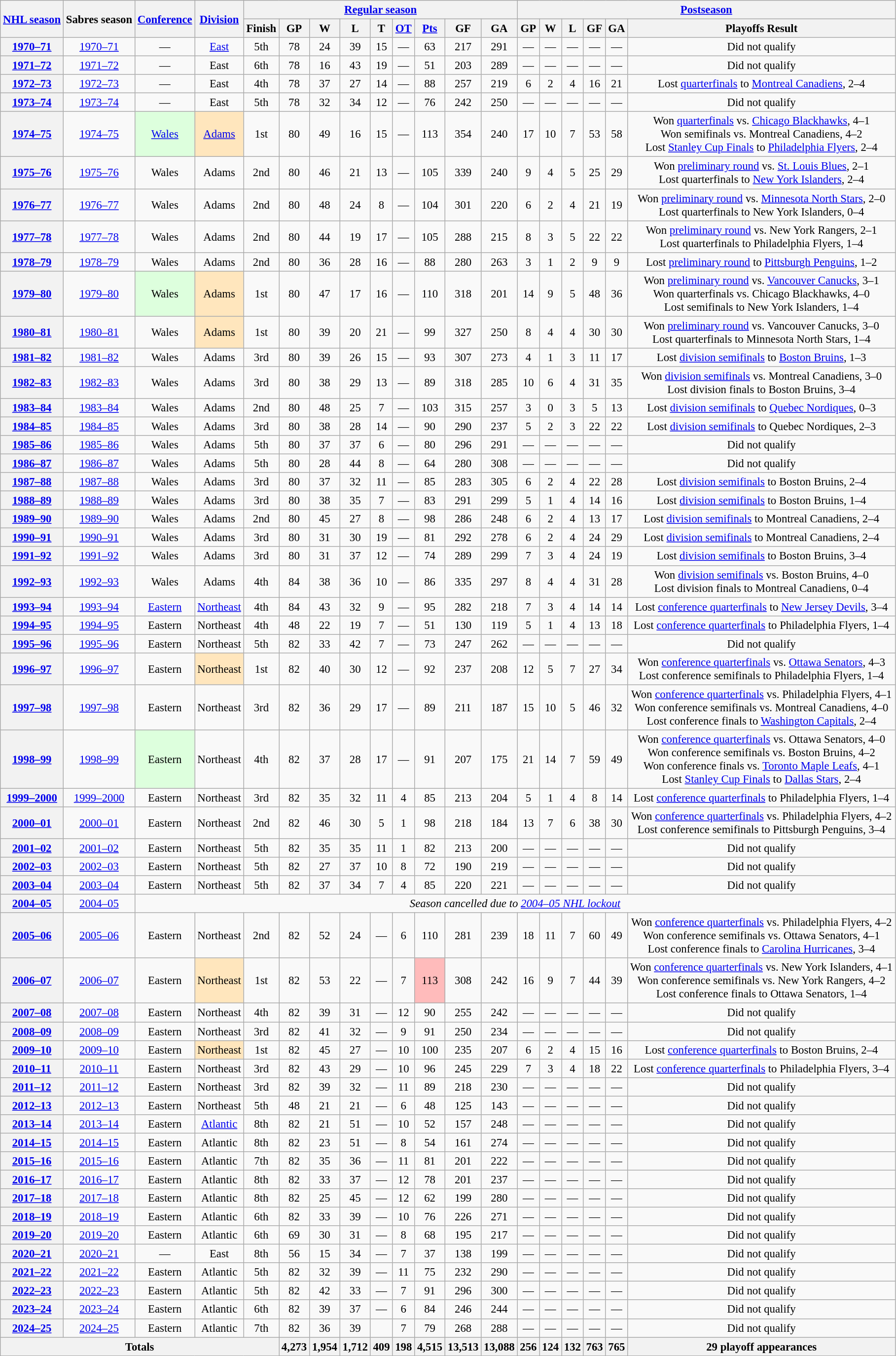<table class="wikitable sortable" style="text-align: center; font-size: 95%">
<tr>
<th scope="col" rowspan="2"><a href='#'>NHL season</a></th>
<th scope="col" rowspan="2">Sabres season</th>
<th scope="col" rowspan="2"><a href='#'>Conference</a></th>
<th scope="col" rowspan="2"><a href='#'>Division</a></th>
<th scope=colgroup colspan="9"><a href='#'>Regular season</a></th>
<th scope=colgroup colspan="7"><a href='#'>Postseason</a></th>
</tr>
<tr>
<th scope="col">Finish</th>
<th scope="col">GP</th>
<th scope="col">W</th>
<th scope="col">L</th>
<th scope="col">T</th>
<th scope="col"><a href='#'>OT</a></th>
<th scope="col"><a href='#'>Pts</a></th>
<th scope="col">GF</th>
<th scope="col">GA</th>
<th scope="col">GP</th>
<th scope="col">W</th>
<th scope="col">L</th>
<th scope="col">GF</th>
<th scope="col">GA</th>
<th scope="col" class="unsortable">Playoffs Result</th>
</tr>
<tr>
<th scope="row"><a href='#'>1970–71</a></th>
<td><a href='#'>1970–71</a></td>
<td>—</td>
<td><a href='#'>East</a></td>
<td>5th</td>
<td>78</td>
<td>24</td>
<td>39</td>
<td>15</td>
<td>—</td>
<td>63</td>
<td>217</td>
<td>291</td>
<td>—</td>
<td>—</td>
<td>—</td>
<td>—</td>
<td>—</td>
<td>Did not qualify</td>
</tr>
<tr>
<th scope="row"><a href='#'>1971–72</a></th>
<td><a href='#'>1971–72</a></td>
<td>—</td>
<td>East</td>
<td>6th</td>
<td>78</td>
<td>16</td>
<td>43</td>
<td>19</td>
<td>—</td>
<td>51</td>
<td>203</td>
<td>289</td>
<td>—</td>
<td>—</td>
<td>—</td>
<td>—</td>
<td>—</td>
<td>Did not qualify</td>
</tr>
<tr>
<th scope="row"><a href='#'>1972–73</a></th>
<td><a href='#'>1972–73</a></td>
<td>—</td>
<td>East</td>
<td>4th</td>
<td>78</td>
<td>37</td>
<td>27</td>
<td>14</td>
<td>—</td>
<td>88</td>
<td>257</td>
<td>219</td>
<td>6</td>
<td>2</td>
<td>4</td>
<td>16</td>
<td>21</td>
<td>Lost <a href='#'>quarterfinals</a> to <a href='#'>Montreal Canadiens</a>, 2–4</td>
</tr>
<tr>
<th scope="row"><a href='#'>1973–74</a></th>
<td><a href='#'>1973–74</a></td>
<td>—</td>
<td>East</td>
<td>5th</td>
<td>78</td>
<td>32</td>
<td>34</td>
<td>12</td>
<td>—</td>
<td>76</td>
<td>242</td>
<td>250</td>
<td>—</td>
<td>—</td>
<td>—</td>
<td>—</td>
<td>—</td>
<td>Did not qualify</td>
</tr>
<tr>
<th scope="row"><a href='#'>1974–75</a></th>
<td><a href='#'>1974–75</a></td>
<td bgcolor="#DDFFDD"><a href='#'>Wales</a></td>
<td style="background: #FFE6BD;"><a href='#'>Adams</a></td>
<td>1st</td>
<td>80</td>
<td>49</td>
<td>16</td>
<td>15</td>
<td>—</td>
<td>113</td>
<td>354</td>
<td>240</td>
<td>17</td>
<td>10</td>
<td>7</td>
<td>53</td>
<td>58</td>
<td>Won <a href='#'>quarterfinals</a> vs. <a href='#'>Chicago Blackhawks</a>, 4–1 <br>Won semifinals vs. Montreal Canadiens, 4–2<br>Lost <a href='#'>Stanley Cup Finals</a> to <a href='#'>Philadelphia Flyers</a>, 2–4</td>
</tr>
<tr>
<th scope="row"><a href='#'>1975–76</a></th>
<td><a href='#'>1975–76</a></td>
<td>Wales</td>
<td>Adams</td>
<td>2nd</td>
<td>80</td>
<td>46</td>
<td>21</td>
<td>13</td>
<td>—</td>
<td>105</td>
<td>339</td>
<td>240</td>
<td>9</td>
<td>4</td>
<td>5</td>
<td>25</td>
<td>29</td>
<td>Won <a href='#'>preliminary round</a> vs. <a href='#'>St. Louis Blues</a>, 2–1<br>Lost quarterfinals to <a href='#'>New York Islanders</a>, 2–4</td>
</tr>
<tr>
<th scope="row"><a href='#'>1976–77</a></th>
<td><a href='#'>1976–77</a></td>
<td>Wales</td>
<td>Adams</td>
<td>2nd</td>
<td>80</td>
<td>48</td>
<td>24</td>
<td>8</td>
<td>—</td>
<td>104</td>
<td>301</td>
<td>220</td>
<td>6</td>
<td>2</td>
<td>4</td>
<td>21</td>
<td>19</td>
<td>Won <a href='#'>preliminary round</a> vs. <a href='#'>Minnesota North Stars</a>, 2–0<br>Lost quarterfinals to New York Islanders, 0–4</td>
</tr>
<tr>
<th scope="row"><a href='#'>1977–78</a></th>
<td><a href='#'>1977–78</a></td>
<td>Wales</td>
<td>Adams</td>
<td>2nd</td>
<td>80</td>
<td>44</td>
<td>19</td>
<td>17</td>
<td>—</td>
<td>105</td>
<td>288</td>
<td>215</td>
<td>8</td>
<td>3</td>
<td>5</td>
<td>22</td>
<td>22</td>
<td>Won <a href='#'>preliminary round</a> vs. New York Rangers, 2–1<br>Lost quarterfinals to Philadelphia Flyers, 1–4</td>
</tr>
<tr>
<th scope="row"><a href='#'>1978–79</a></th>
<td><a href='#'>1978–79</a></td>
<td>Wales</td>
<td>Adams</td>
<td>2nd</td>
<td>80</td>
<td>36</td>
<td>28</td>
<td>16</td>
<td>—</td>
<td>88</td>
<td>280</td>
<td>263</td>
<td>3</td>
<td>1</td>
<td>2</td>
<td>9</td>
<td>9</td>
<td>Lost <a href='#'>preliminary round</a> to <a href='#'>Pittsburgh Penguins</a>, 1–2</td>
</tr>
<tr>
<th scope="row"><a href='#'>1979–80</a></th>
<td><a href='#'>1979–80</a></td>
<td bgcolor="#DDFFDD">Wales</td>
<td style="background: #FFE6BD;">Adams</td>
<td>1st</td>
<td>80</td>
<td>47</td>
<td>17</td>
<td>16</td>
<td>—</td>
<td>110</td>
<td>318</td>
<td>201</td>
<td>14</td>
<td>9</td>
<td>5</td>
<td>48</td>
<td>36</td>
<td>Won <a href='#'>preliminary round</a> vs. <a href='#'>Vancouver Canucks</a>, 3–1<br>Won quarterfinals vs. Chicago Blackhawks, 4–0<br>Lost semifinals to New York Islanders, 1–4</td>
</tr>
<tr>
<th scope="row"><a href='#'>1980–81</a></th>
<td><a href='#'>1980–81</a></td>
<td>Wales</td>
<td style="background: #FFE6BD;">Adams</td>
<td>1st</td>
<td>80</td>
<td>39</td>
<td>20</td>
<td>21</td>
<td>—</td>
<td>99</td>
<td>327</td>
<td>250</td>
<td>8</td>
<td>4</td>
<td>4</td>
<td>30</td>
<td>30</td>
<td>Won <a href='#'>preliminary round</a> vs. Vancouver Canucks, 3–0<br>Lost quarterfinals to Minnesota North Stars, 1–4</td>
</tr>
<tr>
<th scope="row"><a href='#'>1981–82</a></th>
<td><a href='#'>1981–82</a></td>
<td>Wales</td>
<td>Adams</td>
<td>3rd</td>
<td>80</td>
<td>39</td>
<td>26</td>
<td>15</td>
<td>—</td>
<td>93</td>
<td>307</td>
<td>273</td>
<td>4</td>
<td>1</td>
<td>3</td>
<td>11</td>
<td>17</td>
<td>Lost <a href='#'>division semifinals</a> to <a href='#'>Boston Bruins</a>, 1–3</td>
</tr>
<tr>
<th scope="row"><a href='#'>1982–83</a></th>
<td><a href='#'>1982–83</a></td>
<td>Wales</td>
<td>Adams</td>
<td>3rd</td>
<td>80</td>
<td>38</td>
<td>29</td>
<td>13</td>
<td>—</td>
<td>89</td>
<td>318</td>
<td>285</td>
<td>10</td>
<td>6</td>
<td>4</td>
<td>31</td>
<td>35</td>
<td>Won <a href='#'>division semifinals</a> vs. Montreal Canadiens, 3–0<br>Lost division finals to Boston Bruins, 3–4</td>
</tr>
<tr>
<th scope="row"><a href='#'>1983–84</a></th>
<td><a href='#'>1983–84</a></td>
<td>Wales</td>
<td>Adams</td>
<td>2nd</td>
<td>80</td>
<td>48</td>
<td>25</td>
<td>7</td>
<td>—</td>
<td>103</td>
<td>315</td>
<td>257</td>
<td>3</td>
<td>0</td>
<td>3</td>
<td>5</td>
<td>13</td>
<td>Lost <a href='#'>division semifinals</a> to <a href='#'>Quebec Nordiques</a>, 0–3</td>
</tr>
<tr>
<th scope="row"><a href='#'>1984–85</a></th>
<td><a href='#'>1984–85</a></td>
<td>Wales</td>
<td>Adams</td>
<td>3rd</td>
<td>80</td>
<td>38</td>
<td>28</td>
<td>14</td>
<td>—</td>
<td>90</td>
<td>290</td>
<td>237</td>
<td>5</td>
<td>2</td>
<td>3</td>
<td>22</td>
<td>22</td>
<td>Lost <a href='#'>division semifinals</a> to Quebec Nordiques, 2–3</td>
</tr>
<tr>
<th scope="row"><a href='#'>1985–86</a></th>
<td><a href='#'>1985–86</a></td>
<td>Wales</td>
<td>Adams</td>
<td>5th</td>
<td>80</td>
<td>37</td>
<td>37</td>
<td>6</td>
<td>—</td>
<td>80</td>
<td>296</td>
<td>291</td>
<td>—</td>
<td>—</td>
<td>—</td>
<td>—</td>
<td>—</td>
<td>Did not qualify</td>
</tr>
<tr>
<th scope="row"><a href='#'>1986–87</a></th>
<td><a href='#'>1986–87</a></td>
<td>Wales</td>
<td>Adams</td>
<td>5th</td>
<td>80</td>
<td>28</td>
<td>44</td>
<td>8</td>
<td>—</td>
<td>64</td>
<td>280</td>
<td>308</td>
<td>—</td>
<td>—</td>
<td>—</td>
<td>—</td>
<td>—</td>
<td>Did not qualify</td>
</tr>
<tr>
<th scope="row"><a href='#'>1987–88</a></th>
<td><a href='#'>1987–88</a></td>
<td>Wales</td>
<td>Adams</td>
<td>3rd</td>
<td>80</td>
<td>37</td>
<td>32</td>
<td>11</td>
<td>—</td>
<td>85</td>
<td>283</td>
<td>305</td>
<td>6</td>
<td>2</td>
<td>4</td>
<td>22</td>
<td>28</td>
<td>Lost <a href='#'>division semifinals</a> to Boston Bruins, 2–4</td>
</tr>
<tr>
<th scope="row"><a href='#'>1988–89</a></th>
<td><a href='#'>1988–89</a></td>
<td>Wales</td>
<td>Adams</td>
<td>3rd</td>
<td>80</td>
<td>38</td>
<td>35</td>
<td>7</td>
<td>—</td>
<td>83</td>
<td>291</td>
<td>299</td>
<td>5</td>
<td>1</td>
<td>4</td>
<td>14</td>
<td>16</td>
<td>Lost <a href='#'>division semifinals</a> to Boston Bruins, 1–4</td>
</tr>
<tr>
<th scope="row"><a href='#'>1989–90</a></th>
<td><a href='#'>1989–90</a></td>
<td>Wales</td>
<td>Adams</td>
<td>2nd</td>
<td>80</td>
<td>45</td>
<td>27</td>
<td>8</td>
<td>—</td>
<td>98</td>
<td>286</td>
<td>248</td>
<td>6</td>
<td>2</td>
<td>4</td>
<td>13</td>
<td>17</td>
<td>Lost <a href='#'>division semifinals</a> to Montreal Canadiens, 2–4</td>
</tr>
<tr>
<th scope="row"><a href='#'>1990–91</a></th>
<td><a href='#'>1990–91</a></td>
<td>Wales</td>
<td>Adams</td>
<td>3rd</td>
<td>80</td>
<td>31</td>
<td>30</td>
<td>19</td>
<td>—</td>
<td>81</td>
<td>292</td>
<td>278</td>
<td>6</td>
<td>2</td>
<td>4</td>
<td>24</td>
<td>29</td>
<td>Lost <a href='#'>division semifinals</a> to Montreal Canadiens, 2–4</td>
</tr>
<tr>
<th scope="row"><a href='#'>1991–92</a></th>
<td><a href='#'>1991–92</a></td>
<td>Wales</td>
<td>Adams</td>
<td>3rd</td>
<td>80</td>
<td>31</td>
<td>37</td>
<td>12</td>
<td>—</td>
<td>74</td>
<td>289</td>
<td>299</td>
<td>7</td>
<td>3</td>
<td>4</td>
<td>24</td>
<td>19</td>
<td>Lost <a href='#'>division semifinals</a> to Boston Bruins, 3–4</td>
</tr>
<tr>
<th scope="row"><a href='#'>1992–93</a></th>
<td><a href='#'>1992–93</a></td>
<td>Wales</td>
<td>Adams</td>
<td>4th</td>
<td>84</td>
<td>38</td>
<td>36</td>
<td>10</td>
<td>—</td>
<td>86</td>
<td>335</td>
<td>297</td>
<td>8</td>
<td>4</td>
<td>4</td>
<td>31</td>
<td>28</td>
<td>Won <a href='#'>division semifinals</a> vs. Boston Bruins, 4–0<br>Lost division finals to Montreal Canadiens, 0–4</td>
</tr>
<tr>
<th scope="row"><a href='#'>1993–94</a></th>
<td><a href='#'>1993–94</a></td>
<td><a href='#'>Eastern</a></td>
<td><a href='#'>Northeast</a></td>
<td>4th</td>
<td>84</td>
<td>43</td>
<td>32</td>
<td>9</td>
<td>—</td>
<td>95</td>
<td>282</td>
<td>218</td>
<td>7</td>
<td>3</td>
<td>4</td>
<td>14</td>
<td>14</td>
<td>Lost <a href='#'>conference quarterfinals</a> to <a href='#'>New Jersey Devils</a>, 3–4</td>
</tr>
<tr>
<th scope="row"><a href='#'>1994–95</a></th>
<td><a href='#'>1994–95</a></td>
<td>Eastern</td>
<td>Northeast</td>
<td>4th</td>
<td>48</td>
<td>22</td>
<td>19</td>
<td>7</td>
<td>—</td>
<td>51</td>
<td>130</td>
<td>119</td>
<td>5</td>
<td>1</td>
<td>4</td>
<td>13</td>
<td>18</td>
<td>Lost <a href='#'>conference quarterfinals</a> to Philadelphia Flyers, 1–4</td>
</tr>
<tr>
<th scope="row"><a href='#'>1995–96</a></th>
<td><a href='#'>1995–96</a></td>
<td>Eastern</td>
<td>Northeast</td>
<td>5th</td>
<td>82</td>
<td>33</td>
<td>42</td>
<td>7</td>
<td>—</td>
<td>73</td>
<td>247</td>
<td>262</td>
<td>—</td>
<td>—</td>
<td>—</td>
<td>—</td>
<td>—</td>
<td>Did not qualify</td>
</tr>
<tr>
<th scope="row"><a href='#'>1996–97</a></th>
<td><a href='#'>1996–97</a></td>
<td>Eastern</td>
<td style="background: #FFE6BD;">Northeast</td>
<td>1st</td>
<td>82</td>
<td>40</td>
<td>30</td>
<td>12</td>
<td>—</td>
<td>92</td>
<td>237</td>
<td>208</td>
<td>12</td>
<td>5</td>
<td>7</td>
<td>27</td>
<td>34</td>
<td>Won <a href='#'>conference quarterfinals</a> vs. <a href='#'>Ottawa Senators</a>, 4–3<br>Lost conference semifinals to Philadelphia Flyers, 1–4</td>
</tr>
<tr>
<th scope="row"><a href='#'>1997–98</a></th>
<td><a href='#'>1997–98</a></td>
<td>Eastern</td>
<td>Northeast</td>
<td>3rd</td>
<td>82</td>
<td>36</td>
<td>29</td>
<td>17</td>
<td>—</td>
<td>89</td>
<td>211</td>
<td>187</td>
<td>15</td>
<td>10</td>
<td>5</td>
<td>46</td>
<td>32</td>
<td>Won <a href='#'>conference quarterfinals</a> vs. Philadelphia Flyers, 4–1<br>Won conference semifinals vs. Montreal Canadiens, 4–0 <br>Lost conference finals to <a href='#'>Washington Capitals</a>, 2–4</td>
</tr>
<tr>
<th scope="row"><a href='#'>1998–99</a></th>
<td><a href='#'>1998–99</a></td>
<td bgcolor="#DDFFDD">Eastern</td>
<td>Northeast</td>
<td>4th</td>
<td>82</td>
<td>37</td>
<td>28</td>
<td>17</td>
<td>—</td>
<td>91</td>
<td>207</td>
<td>175</td>
<td>21</td>
<td>14</td>
<td>7</td>
<td>59</td>
<td>49</td>
<td>Won <a href='#'>conference quarterfinals</a> vs. Ottawa Senators, 4–0<br>Won conference semifinals vs. Boston Bruins, 4–2<br>Won conference finals vs. <a href='#'>Toronto Maple Leafs</a>, 4–1 <br>Lost <a href='#'>Stanley Cup Finals</a> to <a href='#'>Dallas Stars</a>, 2–4</td>
</tr>
<tr>
<th scope="row"><a href='#'>1999–2000</a></th>
<td><a href='#'>1999–2000</a></td>
<td>Eastern</td>
<td>Northeast</td>
<td>3rd</td>
<td>82</td>
<td>35</td>
<td>32</td>
<td>11</td>
<td>4</td>
<td>85</td>
<td>213</td>
<td>204</td>
<td>5</td>
<td>1</td>
<td>4</td>
<td>8</td>
<td>14</td>
<td>Lost <a href='#'>conference quarterfinals</a> to Philadelphia Flyers, 1–4</td>
</tr>
<tr>
<th scope="row"><a href='#'>2000–01</a></th>
<td><a href='#'>2000–01</a></td>
<td>Eastern</td>
<td>Northeast</td>
<td>2nd</td>
<td>82</td>
<td>46</td>
<td>30</td>
<td>5</td>
<td>1</td>
<td>98</td>
<td>218</td>
<td>184</td>
<td>13</td>
<td>7</td>
<td>6</td>
<td>38</td>
<td>30</td>
<td>Won <a href='#'>conference quarterfinals</a> vs. Philadelphia Flyers, 4–2<br>Lost conference semifinals to Pittsburgh Penguins, 3–4</td>
</tr>
<tr>
<th scope="row"><a href='#'>2001–02</a></th>
<td><a href='#'>2001–02</a></td>
<td>Eastern</td>
<td>Northeast</td>
<td>5th</td>
<td>82</td>
<td>35</td>
<td>35</td>
<td>11</td>
<td>1</td>
<td>82</td>
<td>213</td>
<td>200</td>
<td>—</td>
<td>—</td>
<td>—</td>
<td>—</td>
<td>—</td>
<td>Did not qualify</td>
</tr>
<tr>
<th scope="row"><a href='#'>2002–03</a></th>
<td><a href='#'>2002–03</a></td>
<td>Eastern</td>
<td>Northeast</td>
<td>5th</td>
<td>82</td>
<td>27</td>
<td>37</td>
<td>10</td>
<td>8</td>
<td>72</td>
<td>190</td>
<td>219</td>
<td>—</td>
<td>—</td>
<td>—</td>
<td>—</td>
<td>—</td>
<td>Did not qualify</td>
</tr>
<tr>
<th scope="row"><a href='#'>2003–04</a></th>
<td><a href='#'>2003–04</a></td>
<td>Eastern</td>
<td>Northeast</td>
<td>5th</td>
<td>82</td>
<td>37</td>
<td>34</td>
<td>7</td>
<td>4</td>
<td>85</td>
<td>220</td>
<td>221</td>
<td>—</td>
<td>—</td>
<td>—</td>
<td>—</td>
<td>—</td>
<td>Did not qualify</td>
</tr>
<tr>
<th scope="row"><a href='#'>2004–05</a></th>
<td><a href='#'>2004–05</a></td>
<td colspan="17"><em>Season cancelled due to <a href='#'>2004–05 NHL lockout</a></em></td>
</tr>
<tr>
<th scope="row"><a href='#'>2005–06</a></th>
<td><a href='#'>2005–06</a></td>
<td>Eastern</td>
<td>Northeast</td>
<td>2nd</td>
<td>82</td>
<td>52</td>
<td>24</td>
<td>—</td>
<td>6</td>
<td>110</td>
<td>281</td>
<td>239</td>
<td>18</td>
<td>11</td>
<td>7</td>
<td>60</td>
<td>49</td>
<td>Won <a href='#'>conference quarterfinals</a> vs. Philadelphia Flyers, 4–2<br>Won conference semifinals vs. Ottawa Senators, 4–1<br>Lost conference finals to <a href='#'>Carolina Hurricanes</a>, 3–4</td>
</tr>
<tr>
<th scope="row"><a href='#'>2006–07</a></th>
<td><a href='#'>2006–07</a></td>
<td>Eastern</td>
<td style="background: #FFE6BD;">Northeast</td>
<td>1st</td>
<td>82</td>
<td>53</td>
<td>22</td>
<td>—</td>
<td>7</td>
<td style="background: #FFBBBB;">113</td>
<td>308</td>
<td>242</td>
<td>16</td>
<td>9</td>
<td>7</td>
<td>44</td>
<td>39</td>
<td>Won <a href='#'>conference quarterfinals</a> vs. New York Islanders, 4–1<br>Won conference semifinals vs. New York Rangers, 4–2<br>Lost conference finals to Ottawa Senators, 1–4</td>
</tr>
<tr>
<th scope="row"><a href='#'>2007–08</a></th>
<td><a href='#'>2007–08</a></td>
<td>Eastern</td>
<td>Northeast</td>
<td>4th</td>
<td>82</td>
<td>39</td>
<td>31</td>
<td>—</td>
<td>12</td>
<td>90</td>
<td>255</td>
<td>242</td>
<td>—</td>
<td>—</td>
<td>—</td>
<td>—</td>
<td>—</td>
<td>Did not qualify</td>
</tr>
<tr>
<th scope="row"><a href='#'>2008–09</a></th>
<td><a href='#'>2008–09</a></td>
<td>Eastern</td>
<td>Northeast</td>
<td>3rd</td>
<td>82</td>
<td>41</td>
<td>32</td>
<td>—</td>
<td>9</td>
<td>91</td>
<td>250</td>
<td>234</td>
<td>—</td>
<td>—</td>
<td>—</td>
<td>—</td>
<td>—</td>
<td>Did not qualify</td>
</tr>
<tr>
<th scope="row"><a href='#'>2009–10</a></th>
<td><a href='#'>2009–10</a></td>
<td>Eastern</td>
<td style="background: #FFE6BD;">Northeast</td>
<td>1st</td>
<td>82</td>
<td>45</td>
<td>27</td>
<td>—</td>
<td>10</td>
<td>100</td>
<td>235</td>
<td>207</td>
<td>6</td>
<td>2</td>
<td>4</td>
<td>15</td>
<td>16</td>
<td>Lost <a href='#'>conference quarterfinals</a> to Boston Bruins, 2–4</td>
</tr>
<tr>
<th scope="row"><a href='#'>2010–11</a></th>
<td><a href='#'>2010–11</a></td>
<td>Eastern</td>
<td>Northeast</td>
<td>3rd</td>
<td>82</td>
<td>43</td>
<td>29</td>
<td>—</td>
<td>10</td>
<td>96</td>
<td>245</td>
<td>229</td>
<td>7</td>
<td>3</td>
<td>4</td>
<td>18</td>
<td>22</td>
<td>Lost <a href='#'>conference quarterfinals</a> to Philadelphia Flyers, 3–4</td>
</tr>
<tr>
<th scope="row"><a href='#'>2011–12</a></th>
<td><a href='#'>2011–12</a></td>
<td>Eastern</td>
<td>Northeast</td>
<td>3rd</td>
<td>82</td>
<td>39</td>
<td>32</td>
<td>—</td>
<td>11</td>
<td>89</td>
<td>218</td>
<td>230</td>
<td>—</td>
<td>—</td>
<td>—</td>
<td>—</td>
<td>—</td>
<td>Did not qualify</td>
</tr>
<tr>
<th scope="row"><a href='#'>2012–13</a></th>
<td><a href='#'>2012–13</a></td>
<td>Eastern</td>
<td>Northeast</td>
<td>5th</td>
<td>48</td>
<td>21</td>
<td>21</td>
<td>—</td>
<td>6</td>
<td>48</td>
<td>125</td>
<td>143</td>
<td>—</td>
<td>—</td>
<td>—</td>
<td>—</td>
<td>—</td>
<td>Did not qualify</td>
</tr>
<tr>
<th scope="row"><a href='#'>2013–14</a></th>
<td><a href='#'>2013–14</a></td>
<td>Eastern</td>
<td><a href='#'>Atlantic</a></td>
<td>8th</td>
<td>82</td>
<td>21</td>
<td>51</td>
<td>—</td>
<td>10</td>
<td>52</td>
<td>157</td>
<td>248</td>
<td>—</td>
<td>—</td>
<td>—</td>
<td>—</td>
<td>—</td>
<td>Did not qualify</td>
</tr>
<tr>
<th scope="row"><a href='#'>2014–15</a></th>
<td><a href='#'>2014–15</a></td>
<td>Eastern</td>
<td>Atlantic</td>
<td>8th</td>
<td>82</td>
<td>23</td>
<td>51</td>
<td>—</td>
<td>8</td>
<td>54</td>
<td>161</td>
<td>274</td>
<td>—</td>
<td>—</td>
<td>—</td>
<td>—</td>
<td>—</td>
<td>Did not qualify</td>
</tr>
<tr>
<th scope="row"><a href='#'>2015–16</a></th>
<td><a href='#'>2015–16</a></td>
<td>Eastern</td>
<td>Atlantic</td>
<td>7th</td>
<td>82</td>
<td>35</td>
<td>36</td>
<td>—</td>
<td>11</td>
<td>81</td>
<td>201</td>
<td>222</td>
<td>—</td>
<td>—</td>
<td>—</td>
<td>—</td>
<td>—</td>
<td>Did not qualify</td>
</tr>
<tr>
<th scope="row"><a href='#'>2016–17</a></th>
<td><a href='#'>2016–17</a></td>
<td>Eastern</td>
<td>Atlantic</td>
<td>8th</td>
<td>82</td>
<td>33</td>
<td>37</td>
<td>—</td>
<td>12</td>
<td>78</td>
<td>201</td>
<td>237</td>
<td>—</td>
<td>—</td>
<td>—</td>
<td>—</td>
<td>—</td>
<td>Did not qualify</td>
</tr>
<tr>
<th scope="row"><a href='#'>2017–18</a></th>
<td><a href='#'>2017–18</a></td>
<td>Eastern</td>
<td>Atlantic</td>
<td>8th</td>
<td>82</td>
<td>25</td>
<td>45</td>
<td>—</td>
<td>12</td>
<td>62</td>
<td>199</td>
<td>280</td>
<td>—</td>
<td>—</td>
<td>—</td>
<td>—</td>
<td>—</td>
<td>Did not qualify</td>
</tr>
<tr>
<th scope="row"><a href='#'>2018–19</a></th>
<td><a href='#'>2018–19</a></td>
<td>Eastern</td>
<td>Atlantic</td>
<td>6th</td>
<td>82</td>
<td>33</td>
<td>39</td>
<td>—</td>
<td>10</td>
<td>76</td>
<td>226</td>
<td>271</td>
<td>—</td>
<td>—</td>
<td>—</td>
<td>—</td>
<td>—</td>
<td>Did not qualify</td>
</tr>
<tr>
<th scope="row"><a href='#'>2019–20</a></th>
<td><a href='#'>2019–20</a></td>
<td>Eastern</td>
<td>Atlantic</td>
<td>6th</td>
<td>69</td>
<td>30</td>
<td>31</td>
<td>—</td>
<td>8</td>
<td>68</td>
<td>195</td>
<td>217</td>
<td>—</td>
<td>—</td>
<td>—</td>
<td>—</td>
<td>—</td>
<td>Did not qualify</td>
</tr>
<tr>
<th scope="row"><a href='#'>2020–21</a></th>
<td><a href='#'>2020–21</a></td>
<td>—</td>
<td>East</td>
<td>8th</td>
<td>56</td>
<td>15</td>
<td>34</td>
<td>—</td>
<td>7</td>
<td>37</td>
<td>138</td>
<td>199</td>
<td>—</td>
<td>—</td>
<td>—</td>
<td>—</td>
<td>—</td>
<td>Did not qualify</td>
</tr>
<tr>
<th scope="row"><a href='#'>2021–22</a></th>
<td><a href='#'>2021–22</a></td>
<td>Eastern</td>
<td>Atlantic</td>
<td>5th</td>
<td>82</td>
<td>32</td>
<td>39</td>
<td>—</td>
<td>11</td>
<td>75</td>
<td>232</td>
<td>290</td>
<td>—</td>
<td>—</td>
<td>—</td>
<td>—</td>
<td>—</td>
<td>Did not qualify</td>
</tr>
<tr>
<th scope="row"><a href='#'>2022–23</a></th>
<td><a href='#'>2022–23</a></td>
<td>Eastern</td>
<td>Atlantic</td>
<td>5th</td>
<td>82</td>
<td>42</td>
<td>33</td>
<td>—</td>
<td>7</td>
<td>91</td>
<td>296</td>
<td>300</td>
<td>—</td>
<td>—</td>
<td>—</td>
<td>—</td>
<td>—</td>
<td>Did not qualify</td>
</tr>
<tr>
<th scope="row"><a href='#'>2023–24</a></th>
<td><a href='#'>2023–24</a></td>
<td>Eastern</td>
<td>Atlantic</td>
<td>6th</td>
<td>82</td>
<td>39</td>
<td>37</td>
<td>—</td>
<td>6</td>
<td>84</td>
<td>246</td>
<td>244</td>
<td>—</td>
<td>—</td>
<td>—</td>
<td>—</td>
<td>—</td>
<td>Did not qualify</td>
</tr>
<tr>
<th><a href='#'>2024–25</a></th>
<td><a href='#'>2024–25</a></td>
<td>Eastern</td>
<td>Atlantic</td>
<td>7th</td>
<td>82</td>
<td>36</td>
<td>39</td>
<td></td>
<td>7</td>
<td>79</td>
<td>268</td>
<td>288</td>
<td>—</td>
<td>—</td>
<td>—</td>
<td>—</td>
<td>—</td>
<td>Did not qualify</td>
</tr>
<tr>
<th colspan="5">Totals</th>
<th>4,273</th>
<th>1,954</th>
<th>1,712</th>
<th>409</th>
<th>198</th>
<th>4,515</th>
<th>13,513</th>
<th>13,088</th>
<th>256</th>
<th>124</th>
<th>132</th>
<th>763</th>
<th>765</th>
<th>29 playoff appearances</th>
</tr>
</table>
